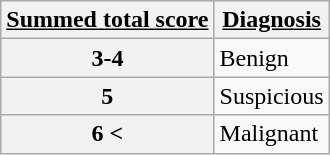<table class="wikitable">
<tr>
<th><strong><u>Summed total score</u></strong></th>
<th><strong><u>Diagnosis</u></strong></th>
</tr>
<tr>
<th>3-4</th>
<td>Benign</td>
</tr>
<tr>
<th>5</th>
<td>Suspicious</td>
</tr>
<tr>
<th>6 <</th>
<td>Malignant</td>
</tr>
</table>
